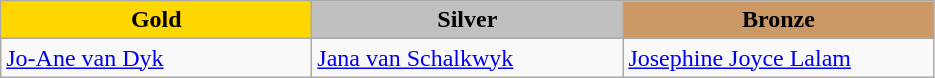<table class="wikitable" style="text-align:left">
<tr align="center">
<td width=200 bgcolor=gold><strong>Gold</strong></td>
<td width=200 bgcolor=silver><strong>Silver</strong></td>
<td width=200 bgcolor=CC9966><strong>Bronze</strong></td>
</tr>
<tr>
<td><a href='#'>Jo-Ane van Dyk</a><br></td>
<td><a href='#'>Jana van Schalkwyk</a><br></td>
<td><a href='#'>Josephine Joyce Lalam</a><br></td>
</tr>
</table>
